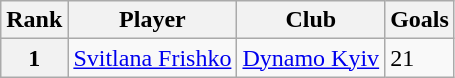<table class="wikitable">
<tr>
<th>Rank</th>
<th>Player</th>
<th>Club</th>
<th>Goals</th>
</tr>
<tr>
<th>1</th>
<td style="text-align:left;"> <a href='#'>Svitlana Frishko</a></td>
<td style="text-align:left;"><a href='#'>Dynamo Kyiv</a></td>
<td>21</td>
</tr>
</table>
